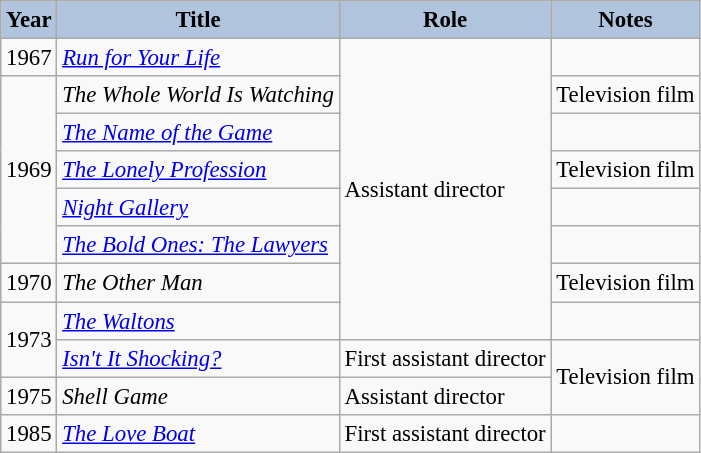<table class="wikitable" style="font-size:95%;">
<tr>
<th style="background:#B0C4DE;">Year</th>
<th style="background:#B0C4DE;">Title</th>
<th style="background:#B0C4DE;">Role</th>
<th style="background:#B0C4DE;">Notes</th>
</tr>
<tr>
<td>1967</td>
<td><em><a href='#'>Run for Your Life</a></em></td>
<td rowspan=8>Assistant director</td>
<td></td>
</tr>
<tr>
<td rowspan=5>1969</td>
<td><em>The Whole World Is Watching</em></td>
<td>Television film</td>
</tr>
<tr>
<td><em><a href='#'>The Name of the Game</a></em></td>
<td></td>
</tr>
<tr>
<td><em><a href='#'>The Lonely Profession</a></em></td>
<td>Television film</td>
</tr>
<tr>
<td><em><a href='#'>Night Gallery</a></em></td>
<td></td>
</tr>
<tr>
<td><em><a href='#'>The Bold Ones: The Lawyers</a></em></td>
<td></td>
</tr>
<tr>
<td>1970</td>
<td><em>The Other Man</em></td>
<td>Television film</td>
</tr>
<tr>
<td rowspan=2>1973</td>
<td><em><a href='#'>The Waltons</a></em></td>
<td></td>
</tr>
<tr>
<td><em><a href='#'>Isn't It Shocking?</a></em></td>
<td>First assistant director</td>
<td rowspan=2>Television film</td>
</tr>
<tr>
<td>1975</td>
<td><em>Shell Game</em></td>
<td>Assistant director</td>
</tr>
<tr>
<td>1985</td>
<td><em><a href='#'>The Love Boat</a></em></td>
<td>First assistant director</td>
<td></td>
</tr>
</table>
